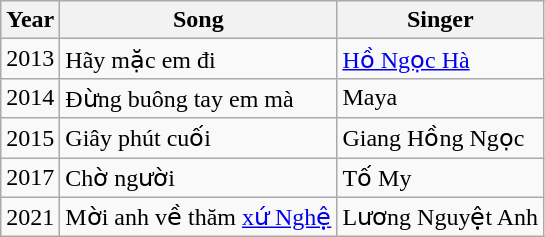<table class="wikitable">
<tr>
<th>Year</th>
<th>Song</th>
<th>Singer</th>
</tr>
<tr>
<td>2013</td>
<td>Hãy mặc em đi</td>
<td><a href='#'>Hồ Ngọc Hà</a></td>
</tr>
<tr>
<td>2014</td>
<td>Đừng buông tay em mà</td>
<td>Maya</td>
</tr>
<tr>
<td>2015</td>
<td>Giây phút cuối</td>
<td>Giang Hồng Ngọc</td>
</tr>
<tr>
<td>2017</td>
<td>Chờ người</td>
<td>Tố My</td>
</tr>
<tr>
<td>2021</td>
<td>Mời anh về thăm <a href='#'>xứ Nghệ</a></td>
<td>Lương Nguyệt Anh</td>
</tr>
</table>
